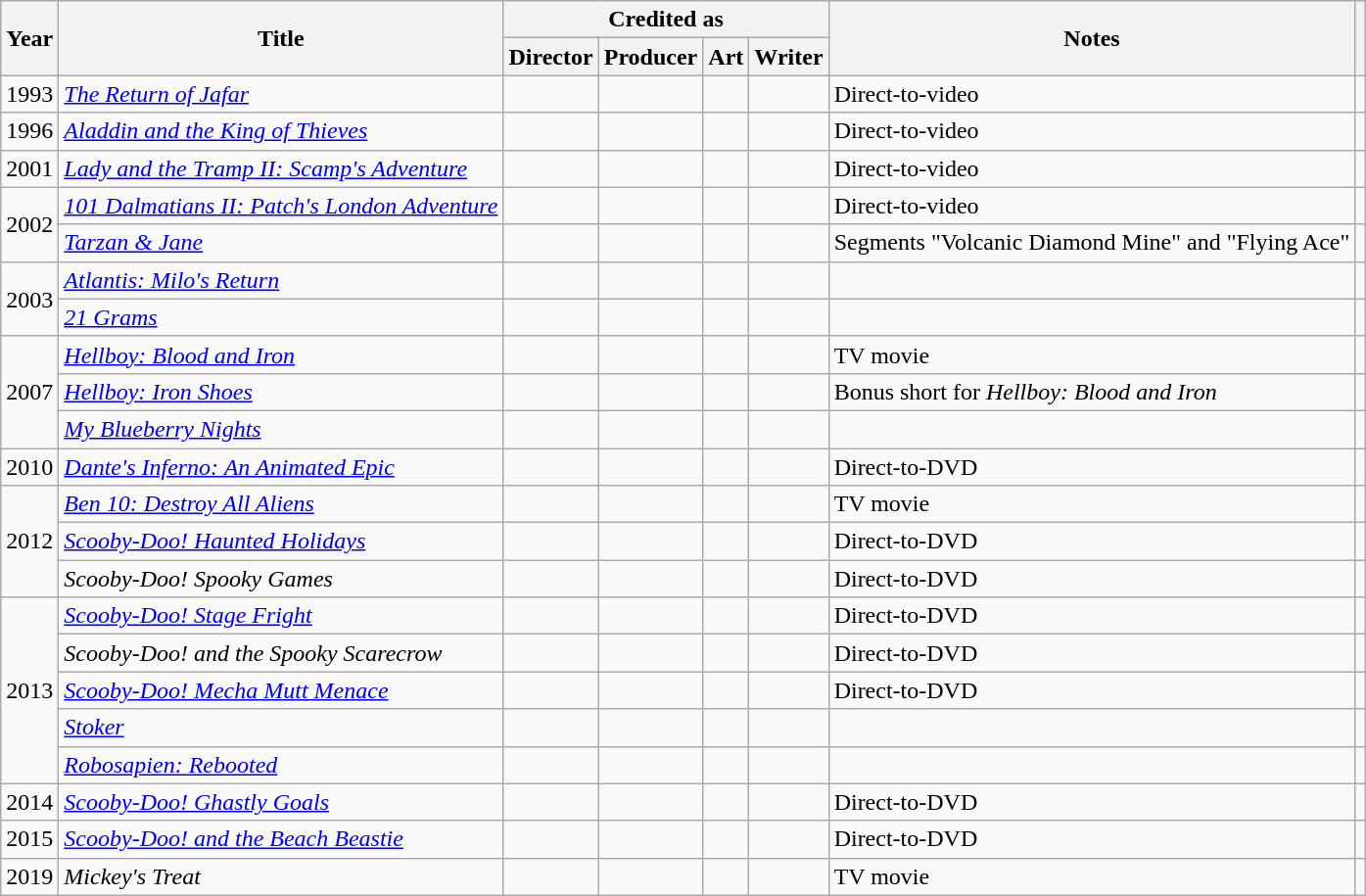<table class="wikitable sortable">
<tr>
<th rowspan="2">Year</th>
<th rowspan="2">Title</th>
<th colspan="4">Credited as</th>
<th rowspan="2">Notes</th>
<th rowspan="2"></th>
</tr>
<tr>
<th>Director</th>
<th>Producer</th>
<th>Art</th>
<th>Writer</th>
</tr>
<tr>
<td>1993</td>
<td><em><a href='#'>The Return of Jafar</a></em></td>
<td></td>
<td></td>
<td></td>
<td></td>
<td>Direct-to-video</td>
<td></td>
</tr>
<tr>
<td>1996</td>
<td><em><a href='#'>Aladdin and the King of Thieves</a></em></td>
<td></td>
<td></td>
<td></td>
<td></td>
<td>Direct-to-video</td>
<td></td>
</tr>
<tr>
<td>2001</td>
<td><em><a href='#'>Lady and the Tramp II: Scamp's Adventure</a></em></td>
<td></td>
<td></td>
<td></td>
<td></td>
<td>Direct-to-video</td>
<td></td>
</tr>
<tr>
<td rowspan="2">2002</td>
<td><em><a href='#'>101 Dalmatians II: Patch's London Adventure</a></em></td>
<td></td>
<td></td>
<td></td>
<td></td>
<td>Direct-to-video</td>
<td></td>
</tr>
<tr>
<td><em><a href='#'>Tarzan & Jane</a></em></td>
<td></td>
<td></td>
<td></td>
<td></td>
<td>Segments "Volcanic Diamond Mine" and "Flying Ace"</td>
<td></td>
</tr>
<tr>
<td rowspan="2">2003</td>
<td><em><a href='#'>Atlantis: Milo's Return</a></em></td>
<td></td>
<td></td>
<td></td>
<td></td>
<td></td>
<td></td>
</tr>
<tr>
<td><em><a href='#'>21 Grams</a></em></td>
<td></td>
<td></td>
<td></td>
<td></td>
<td></td>
<td></td>
</tr>
<tr>
<td rowspan="3">2007</td>
<td><em><a href='#'>Hellboy: Blood and Iron</a></em></td>
<td></td>
<td></td>
<td></td>
<td></td>
<td>TV movie</td>
<td></td>
</tr>
<tr>
<td><em><a href='#'>Hellboy: Iron Shoes</a></em></td>
<td></td>
<td></td>
<td></td>
<td></td>
<td>Bonus short for <em>Hellboy: Blood and Iron</em></td>
<td></td>
</tr>
<tr>
<td><em><a href='#'>My Blueberry Nights</a></em></td>
<td></td>
<td></td>
<td></td>
<td></td>
<td></td>
<td></td>
</tr>
<tr>
<td>2010</td>
<td><em><a href='#'>Dante's Inferno: An Animated Epic</a></em></td>
<td></td>
<td></td>
<td></td>
<td></td>
<td>Direct-to-DVD</td>
<td></td>
</tr>
<tr>
<td rowspan="3">2012</td>
<td><em><a href='#'>Ben 10: Destroy All Aliens</a></em></td>
<td></td>
<td></td>
<td></td>
<td></td>
<td>TV movie</td>
<td></td>
</tr>
<tr>
<td><em><a href='#'>Scooby-Doo! Haunted Holidays</a></em></td>
<td></td>
<td></td>
<td></td>
<td></td>
<td>Direct-to-DVD</td>
<td></td>
</tr>
<tr>
<td><em>Scooby-Doo! Spooky Games</em></td>
<td></td>
<td></td>
<td></td>
<td></td>
<td>Direct-to-DVD</td>
<td></td>
</tr>
<tr>
<td rowspan="5">2013</td>
<td><em><a href='#'>Scooby-Doo! Stage Fright</a></em></td>
<td></td>
<td></td>
<td></td>
<td></td>
<td>Direct-to-DVD</td>
<td></td>
</tr>
<tr>
<td><em>Scooby-Doo! and the Spooky Scarecrow</em></td>
<td></td>
<td></td>
<td></td>
<td></td>
<td>Direct-to-DVD</td>
<td></td>
</tr>
<tr>
<td><em><a href='#'>Scooby-Doo! Mecha Mutt Menace</a></em></td>
<td></td>
<td></td>
<td></td>
<td></td>
<td>Direct-to-DVD</td>
<td></td>
</tr>
<tr>
<td><em><a href='#'>Stoker</a></em></td>
<td></td>
<td></td>
<td></td>
<td></td>
<td></td>
<td></td>
</tr>
<tr>
<td><em><a href='#'>Robosapien: Rebooted</a></em></td>
<td></td>
<td></td>
<td></td>
<td></td>
<td></td>
<td></td>
</tr>
<tr>
<td>2014</td>
<td><em><a href='#'>Scooby-Doo! Ghastly Goals</a></em></td>
<td></td>
<td></td>
<td></td>
<td></td>
<td>Direct-to-DVD</td>
<td></td>
</tr>
<tr>
<td>2015</td>
<td><em><a href='#'>Scooby-Doo! and the Beach Beastie</a></em></td>
<td></td>
<td></td>
<td></td>
<td></td>
<td>Direct-to-DVD</td>
<td></td>
</tr>
<tr>
<td>2019</td>
<td><em>Mickey's Treat</em></td>
<td></td>
<td></td>
<td></td>
<td></td>
<td>TV movie</td>
<td></td>
</tr>
</table>
